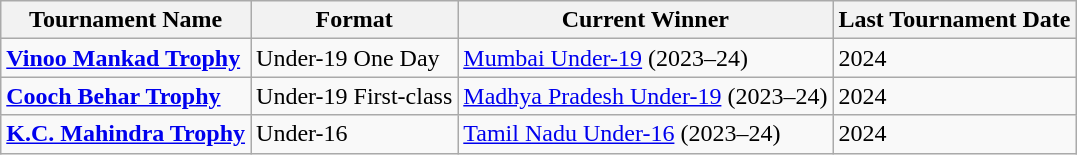<table class="wikitable sortable">
<tr>
<th>Tournament Name</th>
<th>Format</th>
<th>Current Winner</th>
<th>Last Tournament Date</th>
</tr>
<tr>
<td><strong><a href='#'>Vinoo Mankad Trophy</a></strong></td>
<td>Under-19 One Day</td>
<td><a href='#'>Mumbai Under-19</a> (2023–24)</td>
<td>2024</td>
</tr>
<tr>
<td><strong><a href='#'>Cooch Behar Trophy</a></strong></td>
<td>Under-19 First-class</td>
<td><a href='#'>Madhya Pradesh Under-19</a> (2023–24)</td>
<td>2024</td>
</tr>
<tr>
<td><strong><a href='#'>K.C. Mahindra Trophy</a></strong></td>
<td>Under-16</td>
<td><a href='#'>Tamil Nadu Under-16</a> (2023–24)</td>
<td>2024</td>
</tr>
</table>
